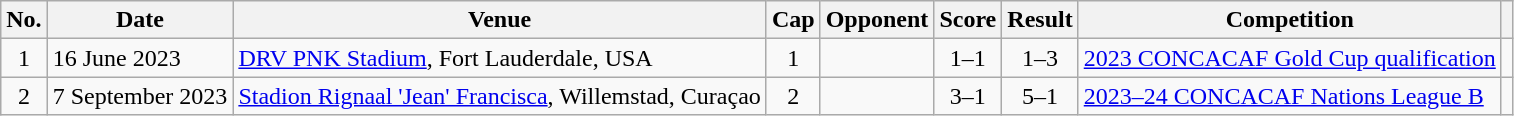<table class="wikitable">
<tr>
<th scope="col">No.</th>
<th scope="col">Date</th>
<th scope="col">Venue</th>
<th scope="col">Cap</th>
<th scope="col">Opponent</th>
<th scope="col">Score</th>
<th scope="col">Result</th>
<th scope="col">Competition</th>
<th scope="col class="unsortable"></th>
</tr>
<tr>
<td align="center">1</td>
<td>16 June 2023</td>
<td><a href='#'>DRV PNK Stadium</a>, Fort Lauderdale, USA</td>
<td align="center">1</td>
<td></td>
<td align="center">1–1</td>
<td align="center">1–3</td>
<td><a href='#'>2023 CONCACAF Gold Cup qualification</a></td>
<td align="center"></td>
</tr>
<tr>
<td align="center">2</td>
<td>7 September 2023</td>
<td><a href='#'>Stadion Rignaal 'Jean' Francisca</a>, Willemstad, Curaçao</td>
<td align="center">2</td>
<td></td>
<td align="center">3–1</td>
<td align="center">5–1</td>
<td><a href='#'>2023–24 CONCACAF Nations League B</a></td>
<td align="center"></td>
</tr>
</table>
